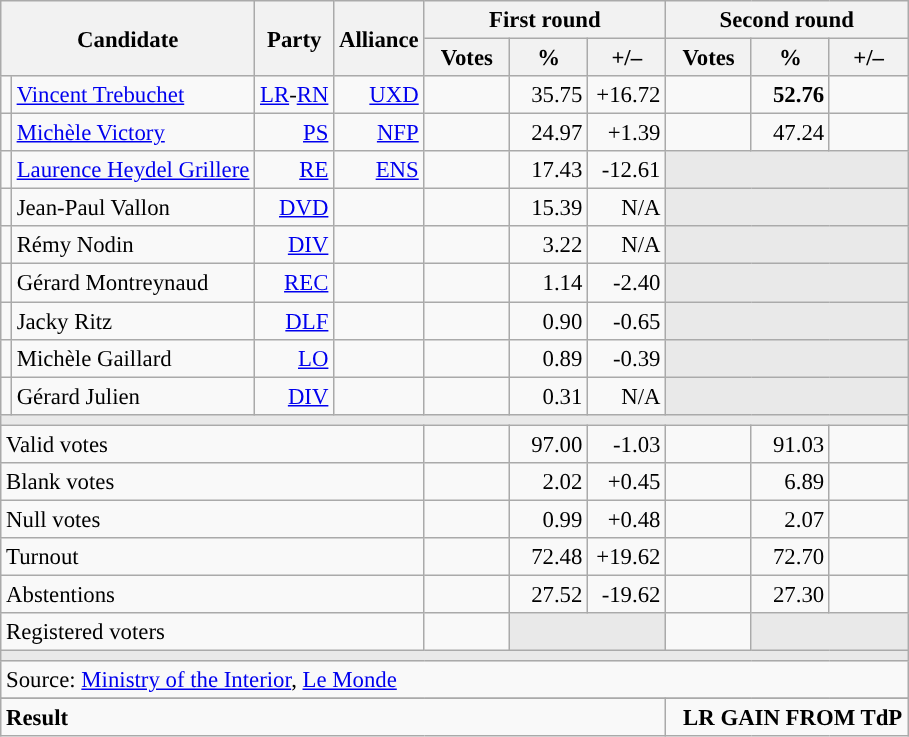<table class="wikitable" style="text-align:right;font-size:95%;">
<tr>
<th rowspan="2" colspan="2">Candidate</th>
<th rowspan="2">Party</th>
<th rowspan="2">Alliance</th>
<th colspan="3">First round</th>
<th colspan="3">Second round</th>
</tr>
<tr>
<th style="width:50px;">Votes</th>
<th style="width:45px;">%</th>
<th style="width:45px;">+/–</th>
<th style="width:50px;">Votes</th>
<th style="width:45px;">%</th>
<th style="width:45px;">+/–</th>
</tr>
<tr>
<td style="color:inherit;background:"></td>
<td style="text-align:left;"><a href='#'>Vincent Trebuchet</a></td>
<td><a href='#'>LR</a>-<a href='#'>RN</a></td>
<td><a href='#'>UXD</a></td>
<td></td>
<td>35.75</td>
<td>+16.72</td>
<td><strong></strong></td>
<td><strong>52.76</strong></td>
<td></td>
</tr>
<tr>
<td style="color:inherit;background:"></td>
<td style="text-align:left;"><a href='#'>Michèle Victory</a></td>
<td><a href='#'>PS</a></td>
<td><a href='#'>NFP</a></td>
<td></td>
<td>24.97</td>
<td>+1.39</td>
<td></td>
<td>47.24</td>
<td></td>
</tr>
<tr>
<td style="color:inherit;background:"></td>
<td style="text-align:left;"><a href='#'>Laurence Heydel Grillere</a></td>
<td><a href='#'>RE</a></td>
<td><a href='#'>ENS</a></td>
<td></td>
<td>17.43</td>
<td>-12.61</td>
<td colspan="3" style="background:#E9E9E9;"></td>
</tr>
<tr>
<td style="color:inherit;background:"></td>
<td style="text-align:left;">Jean-Paul Vallon</td>
<td><a href='#'>DVD</a></td>
<td></td>
<td></td>
<td>15.39</td>
<td>N/A</td>
<td colspan="3" style="background:#E9E9E9;"></td>
</tr>
<tr>
<td style="color:inherit;background:"></td>
<td style="text-align:left;">Rémy Nodin</td>
<td><a href='#'>DIV</a></td>
<td></td>
<td></td>
<td>3.22</td>
<td>N/A</td>
<td colspan="3" style="background:#E9E9E9;"></td>
</tr>
<tr>
<td style="color:inherit;background:"></td>
<td style="text-align:left;">Gérard Montreynaud</td>
<td><a href='#'>REC</a></td>
<td></td>
<td></td>
<td>1.14</td>
<td>-2.40</td>
<td colspan="3" style="background:#E9E9E9;"></td>
</tr>
<tr>
<td style="color:inherit;background:"></td>
<td style="text-align:left;">Jacky Ritz</td>
<td><a href='#'>DLF</a></td>
<td></td>
<td></td>
<td>0.90</td>
<td>-0.65</td>
<td colspan="3" style="background:#E9E9E9;"></td>
</tr>
<tr>
<td style="color:inherit;background:"></td>
<td style="text-align:left;">Michèle Gaillard</td>
<td><a href='#'>LO</a></td>
<td></td>
<td></td>
<td>0.89</td>
<td>-0.39</td>
<td colspan="3" style="background:#E9E9E9;"></td>
</tr>
<tr>
<td style="color:inherit;background:"></td>
<td style="text-align:left;">Gérard Julien</td>
<td><a href='#'>DIV</a></td>
<td></td>
<td></td>
<td>0.31</td>
<td>N/A</td>
<td colspan="3" style="background:#E9E9E9;"></td>
</tr>
<tr>
<td colspan="10" style="background:#E9E9E9;"></td>
</tr>
<tr>
<td colspan="4" style="text-align:left;">Valid votes</td>
<td></td>
<td>97.00</td>
<td>-1.03</td>
<td></td>
<td>91.03</td>
<td></td>
</tr>
<tr>
<td colspan="4" style="text-align:left;">Blank votes</td>
<td></td>
<td>2.02</td>
<td>+0.45</td>
<td></td>
<td>6.89</td>
<td></td>
</tr>
<tr>
<td colspan="4" style="text-align:left;">Null votes</td>
<td></td>
<td>0.99</td>
<td>+0.48</td>
<td></td>
<td>2.07</td>
<td></td>
</tr>
<tr>
<td colspan="4" style="text-align:left;">Turnout</td>
<td></td>
<td>72.48</td>
<td>+19.62</td>
<td></td>
<td>72.70</td>
<td></td>
</tr>
<tr>
<td colspan="4" style="text-align:left;">Abstentions</td>
<td></td>
<td>27.52</td>
<td>-19.62</td>
<td></td>
<td>27.30</td>
<td></td>
</tr>
<tr>
<td colspan="4" style="text-align:left;">Registered voters</td>
<td></td>
<td colspan="2" style="background:#E9E9E9;"></td>
<td></td>
<td colspan="2" style="background:#E9E9E9;"></td>
</tr>
<tr>
<td colspan="10" style="background:#E9E9E9;"></td>
</tr>
<tr>
<td colspan="10" style="text-align:left;">Source: <a href='#'>Ministry of the Interior</a>, <a href='#'>Le Monde</a></td>
</tr>
<tr>
</tr>
<tr style="font-weight:bold">
<td colspan="7" style="text-align:left;">Result</td>
<td colspan="7" style="background-color:">LR GAIN FROM TdP</td>
</tr>
</table>
